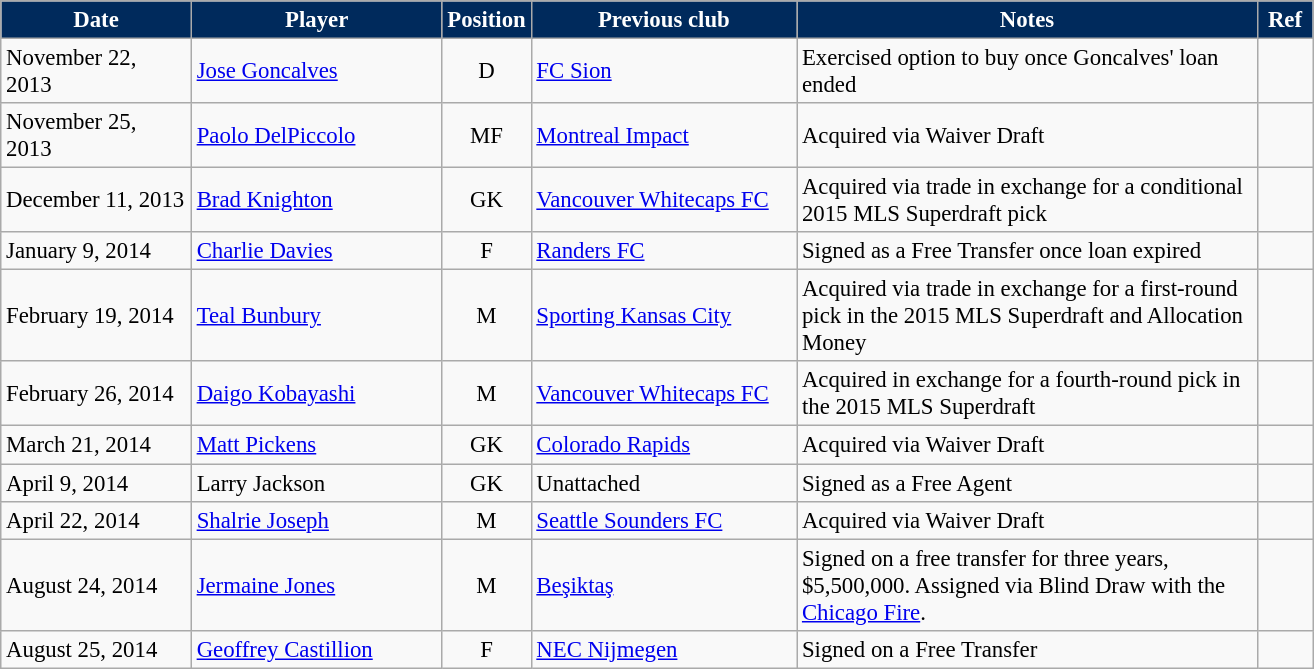<table class="wikitable" style="text-align:left; font-size:95%;">
<tr>
<th style="background:#002A5C; color:white; width:120px;">Date</th>
<th style="background:#002A5C; color:white; width:160px;">Player</th>
<th style="background:#002A5C; color:white; width:50px;">Position</th>
<th style="background:#002A5C; color:white; width:170px;">Previous club</th>
<th style="background:#002A5C; color:white; width:300px;">Notes</th>
<th style="background:#002A5C; color:white; width:30px;">Ref</th>
</tr>
<tr>
<td>November 22, 2013</td>
<td> <a href='#'>Jose Goncalves</a></td>
<td align=center>D</td>
<td> <a href='#'>FC Sion</a></td>
<td>Exercised option to buy once Goncalves' loan ended</td>
<td></td>
</tr>
<tr>
<td>November 25, 2013</td>
<td> <a href='#'>Paolo DelPiccolo</a></td>
<td align=center>MF</td>
<td> <a href='#'>Montreal Impact</a></td>
<td>Acquired via Waiver Draft</td>
<td></td>
</tr>
<tr>
<td>December 11, 2013</td>
<td> <a href='#'>Brad Knighton</a></td>
<td align=center>GK</td>
<td> <a href='#'>Vancouver Whitecaps FC</a></td>
<td>Acquired via trade in exchange for a conditional 2015 MLS Superdraft pick</td>
<td></td>
</tr>
<tr>
<td>January 9, 2014</td>
<td> <a href='#'>Charlie Davies</a></td>
<td align=center>F</td>
<td> <a href='#'>Randers FC</a></td>
<td>Signed as a Free Transfer once loan expired</td>
<td></td>
</tr>
<tr>
<td>February 19, 2014</td>
<td> <a href='#'>Teal Bunbury</a></td>
<td align=center>M</td>
<td> <a href='#'>Sporting Kansas City</a></td>
<td>Acquired via trade in exchange for a first-round pick in the 2015 MLS Superdraft and Allocation Money</td>
<td></td>
</tr>
<tr>
<td>February 26, 2014</td>
<td> <a href='#'>Daigo Kobayashi</a></td>
<td align=center>M</td>
<td> <a href='#'>Vancouver Whitecaps FC</a></td>
<td>Acquired in exchange for a fourth-round pick in the 2015 MLS Superdraft</td>
<td></td>
</tr>
<tr>
<td>March 21, 2014</td>
<td> <a href='#'>Matt Pickens</a></td>
<td align=center>GK</td>
<td> <a href='#'>Colorado Rapids</a></td>
<td>Acquired via Waiver Draft</td>
<td></td>
</tr>
<tr>
<td>April 9, 2014</td>
<td> Larry Jackson</td>
<td align=center>GK</td>
<td>Unattached</td>
<td>Signed as a Free Agent</td>
<td></td>
</tr>
<tr>
<td>April 22, 2014</td>
<td> <a href='#'>Shalrie Joseph</a></td>
<td align=center>M</td>
<td> <a href='#'>Seattle Sounders FC</a></td>
<td>Acquired via Waiver Draft</td>
<td></td>
</tr>
<tr>
<td>August 24, 2014</td>
<td> <a href='#'>Jermaine Jones</a></td>
<td align=center>M</td>
<td> <a href='#'>Beşiktaş</a></td>
<td>Signed on a free transfer for three years, $5,500,000. Assigned via Blind Draw with the <a href='#'>Chicago Fire</a>.</td>
<td></td>
</tr>
<tr>
<td>August 25, 2014</td>
<td> <a href='#'>Geoffrey Castillion</a></td>
<td align=center>F</td>
<td> <a href='#'>NEC Nijmegen</a></td>
<td>Signed on a Free Transfer</td>
<td></td>
</tr>
</table>
